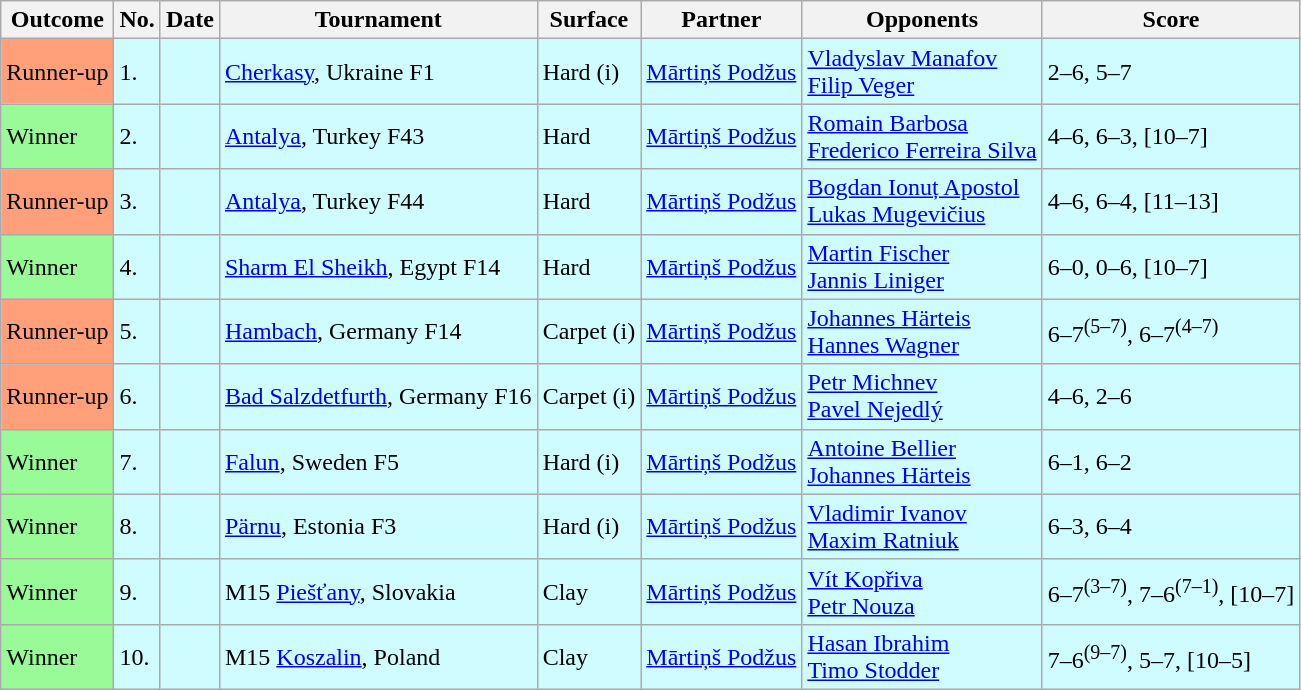<table class=wikitable>
<tr>
<th>Outcome</th>
<th>No.</th>
<th>Date</th>
<th>Tournament</th>
<th>Surface</th>
<th>Partner</th>
<th>Opponents</th>
<th>Score</th>
</tr>
<tr style="background:#cffcff;">
<td bgcolor=FFA07A>Runner-up</td>
<td>1.</td>
<td></td>
<td><a href='#'>Cherkasy</a>, Ukraine F1</td>
<td>Hard (i)</td>
<td> <a href='#'>Mārtiņš Podžus</a></td>
<td> <a href='#'>Vladyslav Manafov</a><br> <a href='#'>Filip Veger</a></td>
<td>2–6, 5–7</td>
</tr>
<tr style="background:#cffcff;">
<td bgcolor=98FB98>Winner</td>
<td>2.</td>
<td></td>
<td><a href='#'>Antalya</a>, Turkey F43</td>
<td>Hard</td>
<td> <a href='#'>Mārtiņš Podžus</a></td>
<td> <a href='#'>Romain Barbosa</a><br> <a href='#'>Frederico Ferreira Silva</a></td>
<td>4–6, 6–3, [10–7]</td>
</tr>
<tr style="background:#cffcff;">
<td bgcolor=FFA07A>Runner-up</td>
<td>3.</td>
<td></td>
<td><a href='#'>Antalya</a>, Turkey F44</td>
<td>Hard</td>
<td> <a href='#'>Mārtiņš Podžus</a></td>
<td> <a href='#'>Bogdan Ionuț Apostol</a><br> <a href='#'>Lukas Mugevičius</a></td>
<td>4–6, 6–4, [11–13]</td>
</tr>
<tr style="background:#cffcff;">
<td bgcolor=98FB98>Winner</td>
<td>4.</td>
<td></td>
<td><a href='#'>Sharm El Sheikh</a>, Egypt F14</td>
<td>Hard</td>
<td> <a href='#'>Mārtiņš Podžus</a></td>
<td> <a href='#'>Martin Fischer</a><br> <a href='#'>Jannis Liniger</a></td>
<td>6–0, 0–6, [10–7]</td>
</tr>
<tr style="background:#cffcff;">
<td bgcolor=FFA07A>Runner-up</td>
<td>5.</td>
<td></td>
<td><a href='#'>Hambach</a>, Germany F14</td>
<td>Carpet (i)</td>
<td> <a href='#'>Mārtiņš Podžus</a></td>
<td> <a href='#'>Johannes Härteis</a><br> <a href='#'>Hannes Wagner</a></td>
<td>6–7<sup>(5–7)</sup>, 6–7<sup>(4–7)</sup></td>
</tr>
<tr style="background:#cffcff;">
<td bgcolor=FFA07A>Runner-up</td>
<td>6.</td>
<td></td>
<td><a href='#'>Bad Salzdetfurth</a>, Germany F16</td>
<td>Carpet (i)</td>
<td> <a href='#'>Mārtiņš Podžus</a></td>
<td> <a href='#'>Petr Michnev</a><br> <a href='#'>Pavel Nejedlý</a></td>
<td>4–6, 2–6</td>
</tr>
<tr style="background:#cffcff;">
<td bgcolor=98FB98>Winner</td>
<td>7.</td>
<td></td>
<td><a href='#'>Falun</a>, Sweden F5</td>
<td>Hard (i)</td>
<td> <a href='#'>Mārtiņš Podžus</a></td>
<td> <a href='#'>Antoine Bellier</a><br> <a href='#'>Johannes Härteis</a></td>
<td>6–1, 6–2</td>
</tr>
<tr style="background:#cffcff;">
<td bgcolor=98FB98>Winner</td>
<td>8.</td>
<td></td>
<td><a href='#'>Pärnu</a>, Estonia F3</td>
<td>Hard (i)</td>
<td> <a href='#'>Mārtiņš Podžus</a></td>
<td> <a href='#'>Vladimir Ivanov</a><br> <a href='#'>Maxim Ratniuk</a></td>
<td>6–3, 6–4</td>
</tr>
<tr style="background:#cffcff;">
<td bgcolor=98FB98>Winner</td>
<td>9.</td>
<td></td>
<td>M15 <a href='#'>Piešťany</a>, Slovakia</td>
<td>Clay</td>
<td> <a href='#'>Mārtiņš Podžus</a></td>
<td> <a href='#'>Vít Kopřiva</a><br> <a href='#'>Petr Nouza</a></td>
<td>6–7<sup>(3–7)</sup>, 7–6<sup>(7–1)</sup>, [10–7]</td>
</tr>
<tr style="background:#cffcff;">
<td bgcolor=98FB98>Winner</td>
<td>10.</td>
<td></td>
<td>M15 <a href='#'>Koszalin</a>, Poland</td>
<td>Clay</td>
<td> <a href='#'>Mārtiņš Podžus</a></td>
<td> <a href='#'>Hasan Ibrahim</a><br> <a href='#'>Timo Stodder</a></td>
<td>7–6<sup>(9–7)</sup>, 5–7, [10–5]</td>
</tr>
</table>
